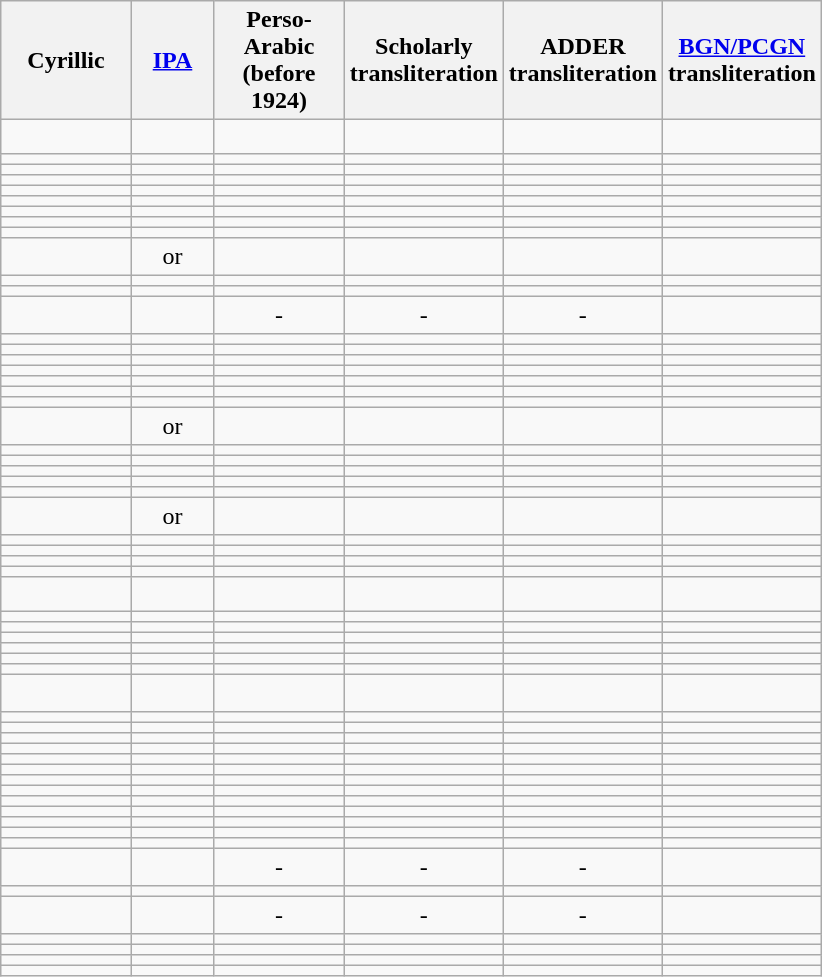<table class="wikitable">
<tr>
<th scope="col">Cyrillic</th>
<th scope="col"><a href='#'>IPA</a></th>
<th scope="col">Perso-Arabic (before 1924)</th>
<th scope="col">Scholarly transliteration</th>
<th scope="col">ADDER transliteration</th>
<th scope="col"><a href='#'>BGN/PCGN</a> transliteration</th>
</tr>
<tr>
<td style="width: 5em; text-align: center; padding: 3px;"></td>
<td style="width: 3em; text-align: center; padding: 3px;"></td>
<td style="width: 5em; text-align: center; padding: 3px;"></td>
<td style="width: 5em; text-align: center; padding: 3px;"></td>
<td style="width: 5em; text-align: center; padding: 2px;"><br></td>
<td style="width: 5em; text-align: center; padding: 2px;"></td>
</tr>
<tr>
<td style="width: 5em; text-align: center; padding: 3px;"></td>
<td style="width: 3em; text-align: center; padding: 3px;"></td>
<td style="width: 5em; text-align: center; padding: 3px;"></td>
<td style="width: 5em; text-align: center; padding: 3px;"></td>
<td style="width: 5em; text-align: center; padding: 2px;"></td>
<td style="width: 5em; text-align: center; padding: 2px;"></td>
</tr>
<tr>
<td style="width: 5em; text-align: center; padding: 3px;"></td>
<td style="width: 3em; text-align: center; padding: 3px;"></td>
<td style="width: 5em; text-align: center; padding: 3px;"></td>
<td style="width: 5em; text-align: center; padding: 3px;"></td>
<td style="width: 5em; text-align: center; padding: 2px;"></td>
<td style="width: 5em; text-align: center; padding: 2px;"></td>
</tr>
<tr>
<td style="width: 5em; text-align: center; padding: 3px;"></td>
<td style="width: 3em; text-align: center; padding: 3px;"></td>
<td style="width: 5em; text-align: center; padding: 3px;"></td>
<td style="width: 5em; text-align: center; padding: 3px;"></td>
<td style="width: 5em; text-align: center; padding: 2px;"></td>
<td style="width: 5em; text-align: center; padding: 2px;"></td>
</tr>
<tr>
<td style="width: 5em; text-align: center; padding: 3px;"></td>
<td style="width: 3em; text-align: center; padding: 3px;"></td>
<td style="width: 5em; text-align: center; padding: 3px;"></td>
<td style="width: 5em; text-align: center; padding: 3px;"></td>
<td style="width: 5em; text-align: center; padding: 2px;"></td>
<td style="width: 5em; text-align: center; padding: 2px;"></td>
</tr>
<tr>
<td style="width: 5em; text-align: center; padding: 3px;"></td>
<td style="width: 3em; text-align: center; padding: 3px;"></td>
<td style="width: 5em; text-align: center; padding: 3px;"></td>
<td style="width: 5em; text-align: center; padding: 3px;"></td>
<td style="width: 5em; text-align: center; padding: 2px;"></td>
<td style="width: 5em; text-align: center; padding: 2px;"></td>
</tr>
<tr>
<td style="width: 5em; text-align: center; padding: 3px;"></td>
<td style="width: 3em; text-align: center; padding: 3px;"></td>
<td style="width: 5em; text-align: center; padding: 3px;"></td>
<td style="width: 5em; text-align: center; padding: 3px;"></td>
<td style="width: 5em; text-align: center; padding: 2px;"></td>
<td style="width: 5em; text-align: center; padding: 2px;"></td>
</tr>
<tr>
<td style="width: 5em; text-align: center; padding: 3px;"></td>
<td style="width: 3em; text-align: center; padding: 3px;"></td>
<td style="width: 5em; text-align: center; padding: 3px;"></td>
<td style="width: 5em; text-align: center; padding: 3px;"></td>
<td style="width: 5em; text-align: center; padding: 2px;"></td>
<td style="width: 5em; text-align: center; padding: 2px;"></td>
</tr>
<tr>
<td style="width: 5em; text-align: center; padding: 3px;"></td>
<td style="width: 3em; text-align: center; padding: 3px;"></td>
<td style="width: 5em; text-align: center; padding: 3px;"></td>
<td style="width: 5em; text-align: center; padding: 3px;"></td>
<td style="width: 5em; text-align: center; padding: 2px;"></td>
<td style="width: 5em; text-align: center; padding: 2px;"></td>
</tr>
<tr>
<td style="width: 5em; text-align: center; padding: 3px;"></td>
<td style="width: 3em; text-align: center; padding: 3px;"> or </td>
<td style="width: 5em; text-align: center; padding: 3px;"></td>
<td style="width: 5em; text-align: center; padding: 3px;"></td>
<td style="width: 5em; text-align: center; padding: 2px;"></td>
<td style="width: 5em; text-align: center; padding: 2px;"></td>
</tr>
<tr>
<td style="width: 5em; text-align: center; padding: 3px;"></td>
<td style="width: 3em; text-align: center; padding: 3px;"></td>
<td style="width: 5em; text-align: center; padding: 3px;"></td>
<td style="width: 5em; text-align: center; padding: 3px;"></td>
<td style="width: 5em; text-align: center; padding: 2px;"></td>
<td style="width: 5em; text-align: center; padding: 2px;"></td>
</tr>
<tr>
<td style="width: 5em; text-align: center; padding: 3px;"></td>
<td style="width: 3em; text-align: center; padding: 3px;"></td>
<td style="width: 5em; text-align: center; padding: 3px;"></td>
<td style="width: 5em; text-align: center; padding: 3px;"></td>
<td style="width: 5em; text-align: center; padding: 2px;"></td>
<td style="width: 5em; text-align: center; padding: 2px;"></td>
</tr>
<tr>
<td style="width: 5em; text-align: center; padding: 3px;"></td>
<td style="width: 3em; text-align: center; padding: 3px;"></td>
<td style="width: 5em; text-align: center; padding: 3px;">-</td>
<td style="width: 5em; text-align: center; padding: 3px;">-</td>
<td style="width: 5em; text-align: center; padding: 2px;">-</td>
<td style="width: 5em; text-align: center; padding: 2px;"><br></td>
</tr>
<tr>
<td style="width: 5em; text-align: center; padding: 3px;"></td>
<td style="width: 3em; text-align: center; padding: 3px;"></td>
<td style="width: 5em; text-align: center; padding: 3px;"></td>
<td style="width: 5em; text-align: center; padding: 3px;"></td>
<td style="width: 5em; text-align: center; padding: 2px;"></td>
<td style="width: 5em; text-align: center; padding: 2px;"></td>
</tr>
<tr>
<td style="width: 5em; text-align: center; padding: 3px;"></td>
<td style="width: 3em; text-align: center; padding: 3px;"></td>
<td style="width: 5em; text-align: center; padding: 3px;"></td>
<td style="width: 5em; text-align: center; padding: 3px;"></td>
<td style="width: 5em; text-align: center; padding: 2px;"></td>
<td style="width: 5em; text-align: center; padding: 2px;"></td>
</tr>
<tr>
<td style="width: 5em; text-align: center; padding: 3px;"></td>
<td style="width: 3em; text-align: center; padding: 3px;"></td>
<td style="width: 5em; text-align: center; padding: 3px;"></td>
<td style="width: 5em; text-align: center; padding: 3px;"></td>
<td style="width: 5em; text-align: center; padding: 2px;"></td>
<td style="width: 5em; text-align: center; padding: 2px;"></td>
</tr>
<tr>
<td style="width: 5em; text-align: center; padding: 3px;"></td>
<td style="width: 3em; text-align: center; padding: 3px;"></td>
<td style="width: 5em; text-align: center; padding: 3px;"></td>
<td style="width: 5em; text-align: center; padding: 3px;"></td>
<td style="width: 5em; text-align: center; padding: 2px;"></td>
<td style="width: 5em; text-align: center; padding: 2px;"></td>
</tr>
<tr>
<td style="width: 5em; text-align: center; padding: 3px;"></td>
<td style="width: 3em; text-align: center; padding: 3px;"></td>
<td style="width: 5em; text-align: center; padding: 3px;"></td>
<td style="width: 5em; text-align: center; padding: 3px;"></td>
<td style="width: 5em; text-align: center; padding: 2px;"></td>
<td style="width: 5em; text-align: center; padding: 2px;"></td>
</tr>
<tr>
<td style="width: 5em; text-align: center; padding: 3px;"></td>
<td style="width: 3em; text-align: center; padding: 3px;"></td>
<td style="width: 5em; text-align: center; padding: 3px;"></td>
<td style="width: 5em; text-align: center; padding: 3px;"></td>
<td style="width: 5em; text-align: center; padding: 2px;"></td>
<td style="width: 5em; text-align: center; padding: 2px;"></td>
</tr>
<tr>
<td style="width: 5em; text-align: center; padding: 3px;"></td>
<td style="width: 3em; text-align: center; padding: 3px;"></td>
<td style="width: 5em; text-align: center; padding: 3px;"></td>
<td style="width: 5em; text-align: center; padding: 3px;"></td>
<td style="width: 5em; text-align: center; padding: 2px;"></td>
<td style="width: 5em; text-align: center; padding: 2px;"></td>
</tr>
<tr>
<td style="width: 5em; text-align: center; padding: 3px;"></td>
<td style="width: 3em; text-align: center; padding: 3px;"> or </td>
<td style="width: 5em; text-align: center; padding: 3px;"></td>
<td style="width: 5em; text-align: center; padding: 3px;"></td>
<td style="width: 5em; text-align: center; padding: 2px;"><br></td>
<td style="width: 5em; text-align: center; padding: 2px;"></td>
</tr>
<tr>
<td style="width: 5em; text-align: center; padding: 3px;"></td>
<td style="width: 3em; text-align: center; padding: 3px;"></td>
<td style="width: 5em; text-align: center; padding: 3px;"></td>
<td style="width: 5em; text-align: center; padding: 3px;"></td>
<td style="width: 5em; text-align: center; padding: 2px;"></td>
<td style="width: 5em; text-align: center; padding: 2px;"></td>
</tr>
<tr>
<td style="width: 5em; text-align: center; padding: 3px;"></td>
<td style="width: 3em; text-align: center; padding: 3px;"></td>
<td style="width: 5em; text-align: center; padding: 3px;"></td>
<td style="width: 5em; text-align: center; padding: 3px;"></td>
<td style="width: 5em; text-align: center; padding: 2px;"></td>
<td style="width: 5em; text-align: center; padding: 2px;"></td>
</tr>
<tr>
<td style="width: 5em; text-align: center; padding: 3px;"></td>
<td style="width: 3em; text-align: center; padding: 3px;"></td>
<td style="width: 5em; text-align: center; padding: 3px;"></td>
<td style="width: 5em; text-align: center; padding: 3px;"></td>
<td style="width: 5em; text-align: center; padding: 2px;"></td>
<td style="width: 5em; text-align: center; padding: 2px;"></td>
</tr>
<tr>
<td style="width: 5em; text-align: center; padding: 3px;"></td>
<td style="width: 3em; text-align: center; padding: 3px;"></td>
<td style="width: 5em; text-align: center; padding: 3px;"></td>
<td style="width: 5em; text-align: center; padding: 3px;"></td>
<td style="width: 5em; text-align: center; padding: 2px;"></td>
<td style="width: 5em; text-align: center; padding: 2px;"></td>
</tr>
<tr>
<td style="width: 5em; text-align: center; padding: 3px;"></td>
<td style="width: 3em; text-align: center; padding: 3px;"></td>
<td style="width: 5em; text-align: center; padding: 3px;"></td>
<td style="width: 5em; text-align: center; padding: 3px;"></td>
<td style="width: 5em; text-align: center; padding: 2px;"></td>
<td style="width: 5em; text-align: center; padding: 2px;"></td>
</tr>
<tr>
<td style="width: 5em; text-align: center; padding: 3px;"></td>
<td style="width: 3em; text-align: center; padding: 3px;"> or </td>
<td style="width: 5em; text-align: center; padding: 3px;"></td>
<td style="width: 5em; text-align: center; padding: 3px;"></td>
<td style="width: 5em; text-align: center; padding: 2px;"></td>
<td style="width: 5em; text-align: center; padding: 2px;"></td>
</tr>
<tr>
<td style="width: 5em; text-align: center; padding: 3px;"></td>
<td style="width: 3em; text-align: center; padding: 3px;"></td>
<td style="width: 5em; text-align: center; padding: 3px;"></td>
<td style="width: 5em; text-align: center; padding: 3px;"></td>
<td style="width: 5em; text-align: center; padding: 2px;"></td>
<td style="width: 5em; text-align: center; padding: 2px;"></td>
</tr>
<tr>
<td style="width: 5em; text-align: center; padding: 3px;"></td>
<td style="width: 3em; text-align: center; padding: 3px;"></td>
<td style="width: 5em; text-align: center; padding: 3px;"></td>
<td style="width: 5em; text-align: center; padding: 3px;"></td>
<td style="width: 5em; text-align: center; padding: 2px;"></td>
<td style="width: 5em; text-align: center; padding: 2px;"></td>
</tr>
<tr>
<td style="width: 5em; text-align: center; padding: 3px;"></td>
<td style="width: 3em; text-align: center; padding: 3px;"></td>
<td style="width: 5em; text-align: center; padding: 3px;"></td>
<td style="width: 5em; text-align: center; padding: 3px;"></td>
<td style="width: 5em; text-align: center; padding: 2px;"></td>
<td style="width: 5em; text-align: center; padding: 2px;"></td>
</tr>
<tr>
<td style="width: 5em; text-align: center; padding: 3px;"></td>
<td style="width: 3em; text-align: center; padding: 3px;"></td>
<td style="width: 5em; text-align: center; padding: 3px;"></td>
<td style="width: 5em; text-align: center; padding: 3px;"></td>
<td style="width: 5em; text-align: center; padding: 2px;"></td>
<td style="width: 5em; text-align: center; padding: 2px;"></td>
</tr>
<tr>
<td style="width: 5em; text-align: center; padding: 3px;"></td>
<td style="width: 3em; text-align: center; padding: 3px;"> </td>
<td style="width: 5em; text-align: center; padding: 3px;"></td>
<td style="width: 5em; text-align: center; padding: 3px;"></td>
<td style="width: 5em; text-align: center; padding: 2px;"><br></td>
<td style="width: 5em; text-align: center; padding: 2px;"></td>
</tr>
<tr>
<td style="width: 5em; text-align: center; padding: 3px;"></td>
<td style="width: 3em; text-align: center; padding: 3px;"></td>
<td style="width: 5em; text-align: center; padding: 3px;"></td>
<td style="width: 5em; text-align: center; padding: 3px;"></td>
<td style="width: 5em; text-align: center; padding: 2px;"></td>
<td style="width: 5em; text-align: center; padding: 2px;"></td>
</tr>
<tr>
<td style="width: 5em; text-align: center; padding: 3px;"></td>
<td style="width: 3em; text-align: center; padding: 3px;"></td>
<td style="width: 5em; text-align: center; padding: 3px;"></td>
<td style="width: 5em; text-align: center; padding: 3px;"></td>
<td style="width: 5em; text-align: center; padding: 2px;"></td>
<td style="width: 5em; text-align: center; padding: 2px;"></td>
</tr>
<tr>
<td style="width: 5em; text-align: center; padding: 3px;"></td>
<td style="width: 3em; text-align: center; padding: 3px;"></td>
<td style="width: 5em; text-align: center; padding: 3px;"></td>
<td style="width: 5em; text-align: center; padding: 3px;"></td>
<td style="width: 5em; text-align: center; padding: 2px;"></td>
<td style="width: 5em; text-align: center; padding: 2px;"></td>
</tr>
<tr>
<td style="width: 5em; text-align: center; padding: 3px;"></td>
<td style="width: 3em; text-align: center; padding: 3px;"></td>
<td style="width: 5em; text-align: center; padding: 3px;"></td>
<td style="width: 5em; text-align: center; padding: 3px;"></td>
<td style="width: 5em; text-align: center; padding: 2px;"></td>
<td style="width: 5em; text-align: center; padding: 2px;"></td>
</tr>
<tr>
<td style="width: 5em; text-align: center; padding: 3px;"></td>
<td style="width: 3em; text-align: center; padding: 3px;"></td>
<td style="width: 5em; text-align: center; padding: 3px;"></td>
<td style="width: 5em; text-align: center; padding: 3px;"></td>
<td style="width: 5em; text-align: center; padding: 2px;"></td>
<td style="width: 5em; text-align: center; padding: 2px;"></td>
</tr>
<tr>
<td style="width: 5em; text-align: center; padding: 3px;"></td>
<td style="width: 3em; text-align: center; padding: 3px;"></td>
<td style="width: 5em; text-align: center; padding: 3px;"></td>
<td style="width: 5em; text-align: center; padding: 3px;"></td>
<td style="width: 5em; text-align: center; padding: 2px;"></td>
<td style="width: 5em; text-align: center; padding: 2px;"></td>
</tr>
<tr>
<td style="width: 5em; text-align: center; padding: 3px;"></td>
<td style="width: 3em; text-align: center; padding: 3px;"></td>
<td style="width: 5em; text-align: center; padding: 3px;"></td>
<td style="width: 5em; text-align: center; padding: 3px;"><br></td>
<td style="width: 5em; text-align: center; padding: 2px;"><br></td>
<td style="width: 5em; text-align: center; padding: 2px;"><br></td>
</tr>
<tr>
<td style="width: 5em; text-align: center; padding: 3px;"></td>
<td style="width: 3em; text-align: center; padding: 3px;"></td>
<td style="width: 5em; text-align: center; padding: 3px;"></td>
<td style="width: 5em; text-align: center; padding: 3px;"></td>
<td style="width: 5em; text-align: center; padding: 2px;"></td>
<td style="width: 5em; text-align: center; padding: 2px;"></td>
</tr>
<tr>
<td style="width: 5em; text-align: center; padding: 3px;"></td>
<td style="width: 3em; text-align: center; padding: 3px;"></td>
<td style="width: 5em; text-align: center; padding: 3px;"></td>
<td style="width: 5em; text-align: center; padding: 3px;"></td>
<td style="width: 5em; text-align: center; padding: 2px;"></td>
<td style="width: 5em; text-align: center; padding: 2px;"></td>
</tr>
<tr>
<td style="width: 5em; text-align: center; padding: 3px;"></td>
<td style="width: 3em; text-align: center; padding: 3px;"></td>
<td style="width: 5em; text-align: center; padding: 3px;"></td>
<td style="width: 5em; text-align: center; padding: 3px;"></td>
<td style="width: 5em; text-align: center; padding: 2px;"></td>
<td style="width: 5em; text-align: center; padding: 2px;"></td>
</tr>
<tr>
<td style="width: 5em; text-align: center; padding: 3px;"></td>
<td style="width: 3em; text-align: center; padding: 3px;"></td>
<td style="width: 5em; text-align: center; padding: 3px;"></td>
<td style="width: 5em; text-align: center; padding: 3px;"></td>
<td style="width: 5em; text-align: center; padding: 2px;"></td>
<td style="width: 5em; text-align: center; padding: 2px;"></td>
</tr>
<tr>
<td style="width: 5em; text-align: center; padding: 3px;"></td>
<td style="width: 3em; text-align: center; padding: 3px;"></td>
<td style="width: 5em; text-align: center; padding: 3px;"></td>
<td style="width: 5em; text-align: center; padding: 3px;"></td>
<td style="width: 5em; text-align: center; padding: 2px;"></td>
<td style="width: 5em; text-align: center; padding: 2px;"></td>
</tr>
<tr>
<td style="width: 5em; text-align: center; padding: 3px;"></td>
<td style="width: 3em; text-align: center; padding: 3px;"></td>
<td style="width: 5em; text-align: center; padding: 3px;"></td>
<td style="width: 5em; text-align: center; padding: 3px;"></td>
<td style="width: 5em; text-align: center; padding: 2px;"></td>
<td style="width: 5em; text-align: center; padding: 2px;"></td>
</tr>
<tr>
<td style="width: 5em; text-align: center; padding: 3px;"></td>
<td style="width: 3em; text-align: center; padding: 3px;"></td>
<td style="width: 5em; text-align: center; padding: 3px;"></td>
<td style="width: 5em; text-align: center; padding: 3px;"></td>
<td style="width: 5em; text-align: center; padding: 2px;"></td>
<td style="width: 5em; text-align: center; padding: 2px;"></td>
</tr>
<tr>
<td style="width: 5em; text-align: center; padding: 3px;"></td>
<td style="width: 3em; text-align: center; padding: 3px;"></td>
<td style="width: 5em; text-align: center; padding: 3px;"></td>
<td style="width: 5em; text-align: center; padding: 3px;"></td>
<td style="width: 5em; text-align: center; padding: 2px;"></td>
<td style="width: 5em; text-align: center; padding: 2px;"></td>
</tr>
<tr>
<td style="width: 5em; text-align: center; padding: 3px;"></td>
<td style="width: 3em; text-align: center; padding: 3px;"></td>
<td style="width: 5em; text-align: center; padding: 3px;"></td>
<td style="width: 5em; text-align: center; padding: 3px;"></td>
<td style="width: 5em; text-align: center; padding: 2px;"></td>
<td style="width: 5em; text-align: center; padding: 2px;"></td>
</tr>
<tr>
<td style="width: 5em; text-align: center; padding: 3px;"></td>
<td style="width: 3em; text-align: center; padding: 3px;"></td>
<td style="width: 5em; text-align: center; padding: 3px;"></td>
<td style="width: 5em; text-align: center; padding: 3px;"></td>
<td style="width: 5em; text-align: center; padding: 2px;"></td>
<td style="width: 5em; text-align: center; padding: 2px;"></td>
</tr>
<tr>
<td style="width: 5em; text-align: center; padding: 3px;"></td>
<td style="width: 3em; text-align: center; padding: 3px;"></td>
<td style="width: 5em; text-align: center; padding: 3px;"></td>
<td style="width: 5em; text-align: center; padding: 3px;"></td>
<td style="width: 5em; text-align: center; padding: 2px;"></td>
<td style="width: 5em; text-align: center; padding: 2px;"></td>
</tr>
<tr>
<td style="width: 5em; text-align: center; padding: 3px;"></td>
<td style="width: 3em; text-align: center; padding: 3px;"></td>
<td style="width: 5em; text-align: center; padding: 3px;"></td>
<td style="width: 5em; text-align: center; padding: 3px;"></td>
<td style="width: 5em; text-align: center; padding: 2px;"></td>
<td style="width: 5em; text-align: center; padding: 2px;"></td>
</tr>
<tr>
<td style="width: 5em; text-align: center; padding: 3px;"></td>
<td style="width: 3em; text-align: center; padding: 3px;"></td>
<td style="width: 5em; text-align: center; padding: 3px;"></td>
<td style="width: 5em; text-align: center; padding: 3px;"></td>
<td style="width: 5em; text-align: center; padding: 2px;"></td>
<td style="width: 5em; text-align: center; padding: 2px;"></td>
</tr>
<tr>
<td style="width: 5em; text-align: center; padding: 3px;"></td>
<td style="width: 3em; text-align: center; padding: 3px;"></td>
<td style="width: 5em; text-align: center; padding: 3px;">-</td>
<td style="width: 5em; text-align: center; padding: 3px;">-</td>
<td style="width: 5em; text-align: center; padding: 2px;">-</td>
<td style="width: 5em; text-align: center; padding: 2px;"></td>
</tr>
<tr>
<td style="width: 5em; text-align: center; padding: 3px;"></td>
<td style="width: 3em; text-align: center; padding: 3px;"></td>
<td style="width: 5em; text-align: center; padding: 3px;"></td>
<td style="width: 5em; text-align: center; padding: 3px;"></td>
<td style="width: 5em; text-align: center; padding: 2px;"></td>
<td style="width: 5em; text-align: center; padding: 2px;"></td>
</tr>
<tr>
<td style="width: 5em; text-align: center; padding: 3px;"></td>
<td style="width: 3em; text-align: center; padding: 3px;"></td>
<td style="width: 5em; text-align: center; padding: 3px;">-</td>
<td style="width: 5em; text-align: center; padding: 3px;">-</td>
<td style="width: 5em; text-align: center; padding: 2px;">-</td>
<td style="width: 5em; text-align: center; padding: 2px;"></td>
</tr>
<tr>
<td style="width: 5em; text-align: center; padding: 3px;"></td>
<td style="width: 3em; text-align: center; padding: 3px;"></td>
<td style="width: 5em; text-align: center; padding: 3px;"></td>
<td style="width: 5em; text-align: center; padding: 3px;"></td>
<td style="width: 5em; text-align: center; padding: 2px;"></td>
<td style="width: 5em; text-align: center; padding: 2px;"></td>
</tr>
<tr>
<td style="width: 5em; text-align: center; padding: 3px;"></td>
<td style="width: 3em; text-align: center; padding: 3px;"></td>
<td style="width: 5em; text-align: center; padding: 3px;"></td>
<td style="width: 5em; text-align: center; padding: 3px;"></td>
<td style="width: 5em; text-align: center; padding: 2px;"></td>
<td style="width: 5em; text-align: center; padding: 2px;"></td>
</tr>
<tr>
<td style="width: 5em; text-align: center; padding: 3px;"></td>
<td style="width: 3em; text-align: center; padding: 3px;"></td>
<td style="width: 5em; text-align: center; padding: 3px;"></td>
<td style="width: 5em; text-align: center; padding: 3px;"></td>
<td style="width: 5em; text-align: center; padding: 2px;"></td>
<td style="width: 5em; text-align: center; padding: 2px;"></td>
</tr>
<tr>
<td style="width: 5em; text-align: center; padding: 3px;"></td>
<td style="width: 3em; text-align: center; padding: 3px;"></td>
<td style="width: 5em; text-align: center; padding: 3px;"></td>
<td style="width: 5em; text-align: center; padding: 3px;"></td>
<td style="width: 5em; text-align: center; padding: 2px;"></td>
<td style="width: 5em; text-align: center; padding: 2px;"></td>
</tr>
</table>
